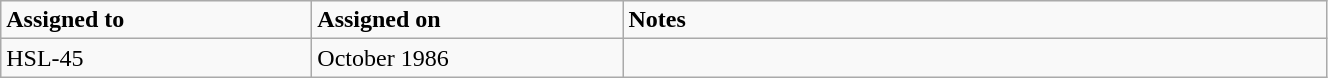<table class="wikitable" style="width: 70%;">
<tr>
<td style="width: 200px;"><strong>Assigned to</strong></td>
<td style="width: 200px;"><strong>Assigned on</strong></td>
<td><strong>Notes</strong></td>
</tr>
<tr>
<td>HSL-45</td>
<td>October 1986</td>
<td></td>
</tr>
</table>
